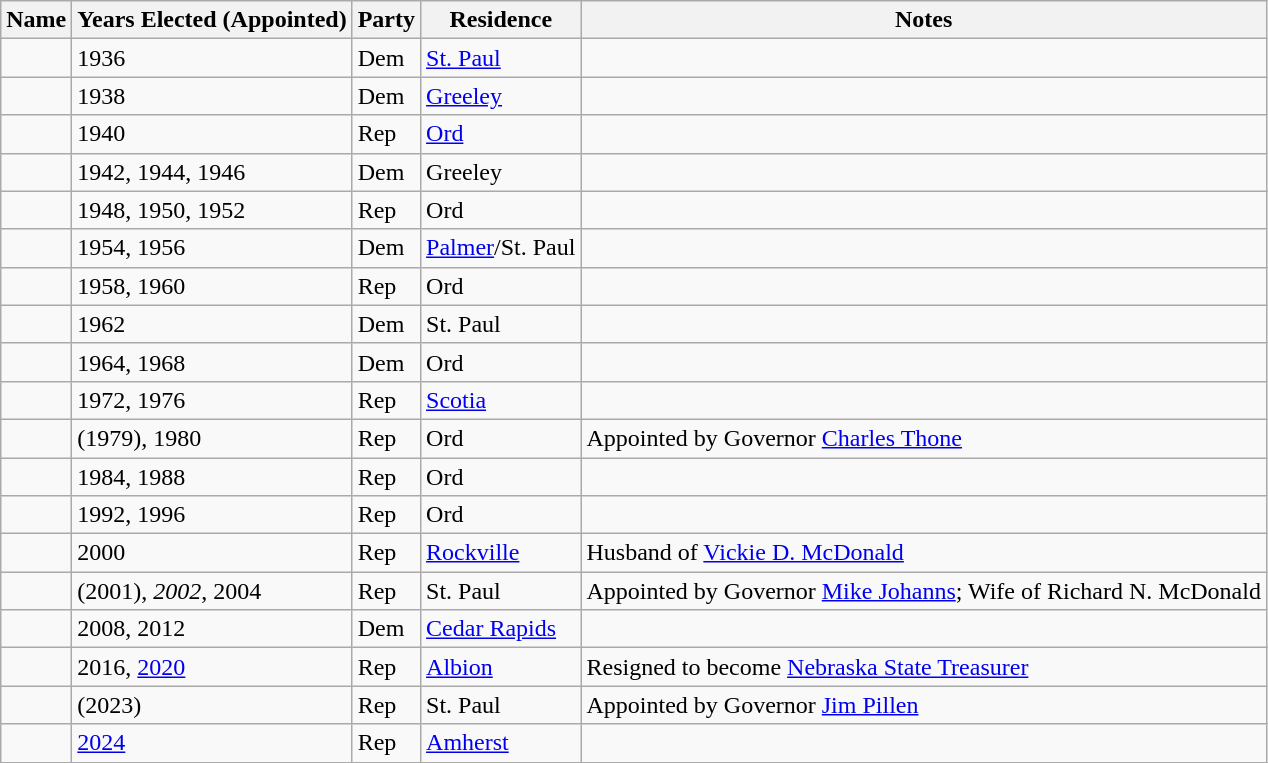<table class="wikitable sortable">
<tr>
<th>Name</th>
<th>Years Elected (Appointed)</th>
<th>Party</th>
<th>Residence</th>
<th>Notes</th>
</tr>
<tr>
<td></td>
<td>1936</td>
<td>Dem</td>
<td><a href='#'>St. Paul</a></td>
<td></td>
</tr>
<tr>
<td></td>
<td>1938</td>
<td>Dem</td>
<td><a href='#'>Greeley</a></td>
<td></td>
</tr>
<tr>
<td></td>
<td>1940</td>
<td>Rep</td>
<td><a href='#'>Ord</a></td>
<td></td>
</tr>
<tr>
<td></td>
<td>1942, 1944, 1946</td>
<td>Dem</td>
<td>Greeley</td>
<td></td>
</tr>
<tr>
<td></td>
<td>1948, 1950, 1952</td>
<td>Rep</td>
<td>Ord</td>
<td></td>
</tr>
<tr>
<td></td>
<td>1954, 1956</td>
<td>Dem</td>
<td><a href='#'>Palmer</a>/St. Paul</td>
<td></td>
</tr>
<tr>
<td></td>
<td>1958, 1960</td>
<td>Rep</td>
<td>Ord</td>
<td></td>
</tr>
<tr>
<td></td>
<td>1962</td>
<td>Dem</td>
<td>St. Paul</td>
<td></td>
</tr>
<tr>
<td></td>
<td>1964, 1968</td>
<td>Dem</td>
<td>Ord</td>
<td></td>
</tr>
<tr>
<td></td>
<td>1972, 1976</td>
<td>Rep</td>
<td><a href='#'>Scotia</a></td>
<td></td>
</tr>
<tr>
<td></td>
<td>(1979), 1980</td>
<td>Rep</td>
<td>Ord</td>
<td>Appointed by Governor <a href='#'>Charles Thone</a></td>
</tr>
<tr>
<td></td>
<td>1984, 1988</td>
<td>Rep</td>
<td>Ord</td>
<td></td>
</tr>
<tr>
<td></td>
<td>1992, 1996</td>
<td>Rep</td>
<td>Ord</td>
<td></td>
</tr>
<tr>
<td></td>
<td>2000</td>
<td>Rep</td>
<td><a href='#'>Rockville</a></td>
<td>Husband of <a href='#'>Vickie D. McDonald</a></td>
</tr>
<tr>
<td></td>
<td>(2001), <em>2002</em>, 2004</td>
<td>Rep</td>
<td>St. Paul</td>
<td>Appointed by Governor <a href='#'>Mike Johanns</a>; Wife of Richard N. McDonald</td>
</tr>
<tr>
<td></td>
<td>2008, 2012</td>
<td>Dem</td>
<td><a href='#'>Cedar Rapids</a></td>
<td></td>
</tr>
<tr>
<td></td>
<td>2016, <a href='#'>2020</a></td>
<td>Rep</td>
<td><a href='#'>Albion</a></td>
<td>Resigned to become <a href='#'>Nebraska State Treasurer</a></td>
</tr>
<tr>
<td></td>
<td>(2023)</td>
<td>Rep</td>
<td>St. Paul</td>
<td>Appointed by Governor <a href='#'>Jim Pillen</a></td>
</tr>
<tr>
<td></td>
<td><a href='#'>2024</a></td>
<td>Rep</td>
<td><a href='#'>Amherst</a></td>
<td></td>
</tr>
<tr>
</tr>
</table>
